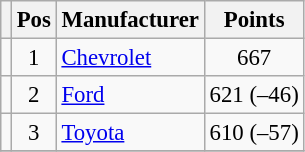<table class="wikitable" style="font-size: 95%">
<tr>
<th></th>
<th>Pos</th>
<th>Manufacturer</th>
<th>Points</th>
</tr>
<tr>
<td align="left"></td>
<td style="text-align:center;">1</td>
<td><a href='#'>Chevrolet</a></td>
<td style="text-align:center;">667</td>
</tr>
<tr>
<td align="left"></td>
<td style="text-align:center;">2</td>
<td><a href='#'>Ford</a></td>
<td style="text-align:center;">621 (–46)</td>
</tr>
<tr>
<td align="left"></td>
<td style="text-align:center;">3</td>
<td><a href='#'>Toyota</a></td>
<td style="text-align:center;">610 (–57)</td>
</tr>
<tr class="sortbottom">
</tr>
</table>
